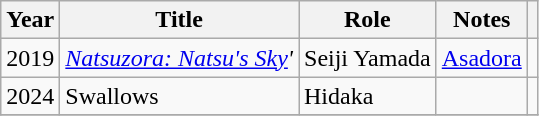<table class="wikitable sortable">
<tr>
<th>Year</th>
<th>Title</th>
<th>Role</th>
<th class="unsortable">Notes</th>
<th class="unsortable"></th>
</tr>
<tr>
<td>2019</td>
<td><em><a href='#'>Natsuzora: Natsu's Sky</a>'</td>
<td>Seiji Yamada</td>
<td></em><a href='#'>Asadora</a><em></td>
<td></td>
</tr>
<tr>
<td>2024</td>
<td></em>Swallows<em></td>
<td>Hidaka</td>
<td></td>
<td></td>
</tr>
<tr>
</tr>
</table>
